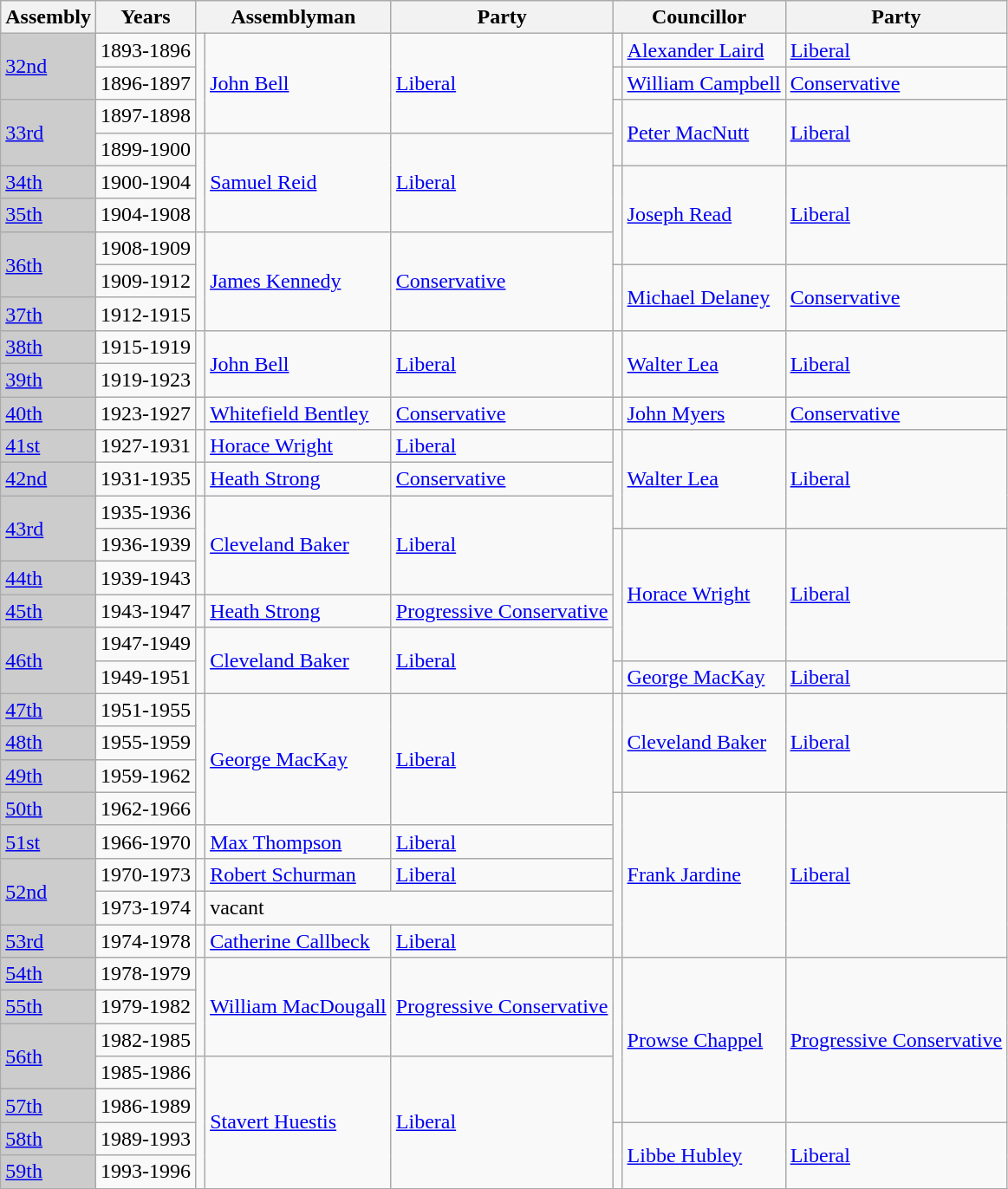<table class="wikitable">
<tr>
<th>Assembly</th>
<th>Years</th>
<th colspan="2">Assemblyman</th>
<th>Party</th>
<th colspan="2">Councillor</th>
<th>Party</th>
</tr>
<tr>
<td bgcolor="CCCCCC" rowspan=2><a href='#'>32nd</a></td>
<td>1893-1896</td>
<td rowspan=3 ></td>
<td rowspan=3><a href='#'>John Bell</a></td>
<td rowspan=3><a href='#'>Liberal</a></td>
<td></td>
<td><a href='#'>Alexander Laird</a></td>
<td><a href='#'>Liberal</a></td>
</tr>
<tr>
<td>1896-1897</td>
<td></td>
<td><a href='#'>William Campbell</a></td>
<td><a href='#'>Conservative</a></td>
</tr>
<tr>
<td bgcolor="CCCCCC" rowspan=2><a href='#'>33rd</a></td>
<td>1897-1898</td>
<td rowspan=2 ></td>
<td rowspan=2><a href='#'>Peter MacNutt</a></td>
<td rowspan=2><a href='#'>Liberal</a></td>
</tr>
<tr>
<td>1899-1900</td>
<td rowspan=3 ></td>
<td rowspan=3><a href='#'>Samuel Reid</a></td>
<td rowspan=3><a href='#'>Liberal</a></td>
</tr>
<tr>
<td bgcolor="CCCCCC"><a href='#'>34th</a></td>
<td>1900-1904</td>
<td rowspan=3 ></td>
<td rowspan=3><a href='#'>Joseph Read</a></td>
<td rowspan=3><a href='#'>Liberal</a></td>
</tr>
<tr>
<td bgcolor="CCCCCC"><a href='#'>35th</a></td>
<td>1904-1908</td>
</tr>
<tr>
<td bgcolor="CCCCCC" rowspan=2><a href='#'>36th</a></td>
<td>1908-1909</td>
<td rowspan=3 ></td>
<td rowspan=3><a href='#'>James Kennedy</a></td>
<td rowspan=3><a href='#'>Conservative</a></td>
</tr>
<tr>
<td>1909-1912</td>
<td rowspan=2 ></td>
<td rowspan=2><a href='#'>Michael Delaney</a></td>
<td rowspan=2><a href='#'>Conservative</a></td>
</tr>
<tr>
<td bgcolor="CCCCCC"><a href='#'>37th</a></td>
<td>1912-1915</td>
</tr>
<tr>
<td bgcolor="CCCCCC"><a href='#'>38th</a></td>
<td>1915-1919</td>
<td rowspan=2 ></td>
<td rowspan=2><a href='#'>John Bell</a></td>
<td rowspan=2><a href='#'>Liberal</a></td>
<td rowspan=2 ></td>
<td rowspan=2><a href='#'>Walter Lea</a></td>
<td rowspan=2><a href='#'>Liberal</a></td>
</tr>
<tr>
<td bgcolor="CCCCCC"><a href='#'>39th</a></td>
<td>1919-1923</td>
</tr>
<tr>
<td bgcolor="CCCCCC"><a href='#'>40th</a></td>
<td>1923-1927</td>
<td></td>
<td><a href='#'>Whitefield Bentley</a></td>
<td><a href='#'>Conservative</a></td>
<td></td>
<td><a href='#'>John Myers</a></td>
<td><a href='#'>Conservative</a></td>
</tr>
<tr>
<td bgcolor="CCCCCC"><a href='#'>41st</a></td>
<td>1927-1931</td>
<td></td>
<td><a href='#'>Horace Wright</a></td>
<td><a href='#'>Liberal</a></td>
<td rowspan=3 ></td>
<td rowspan=3><a href='#'>Walter Lea</a></td>
<td rowspan=3><a href='#'>Liberal</a></td>
</tr>
<tr>
<td bgcolor="CCCCCC"><a href='#'>42nd</a></td>
<td>1931-1935</td>
<td></td>
<td><a href='#'>Heath Strong</a></td>
<td><a href='#'>Conservative</a></td>
</tr>
<tr>
<td bgcolor="CCCCCC" rowspan=2><a href='#'>43rd</a></td>
<td>1935-1936</td>
<td rowspan=3 ></td>
<td rowspan=3><a href='#'>Cleveland Baker</a></td>
<td rowspan=3><a href='#'>Liberal</a></td>
</tr>
<tr>
<td>1936-1939</td>
<td rowspan=4 ></td>
<td rowspan=4><a href='#'>Horace Wright</a></td>
<td rowspan=4><a href='#'>Liberal</a></td>
</tr>
<tr>
<td bgcolor="CCCCCC"><a href='#'>44th</a></td>
<td>1939-1943</td>
</tr>
<tr>
<td bgcolor="CCCCCC"><a href='#'>45th</a></td>
<td>1943-1947</td>
<td></td>
<td><a href='#'>Heath Strong</a></td>
<td><a href='#'>Progressive Conservative</a></td>
</tr>
<tr>
<td bgcolor="CCCCCC" rowspan=2><a href='#'>46th</a></td>
<td>1947-1949</td>
<td rowspan=2 ></td>
<td rowspan=2><a href='#'>Cleveland Baker</a></td>
<td rowspan=2><a href='#'>Liberal</a></td>
</tr>
<tr>
<td>1949-1951</td>
<td></td>
<td><a href='#'>George MacKay</a></td>
<td><a href='#'>Liberal</a></td>
</tr>
<tr>
<td bgcolor="CCCCCC"><a href='#'>47th</a></td>
<td>1951-1955</td>
<td rowspan=4 ></td>
<td rowspan=4><a href='#'>George MacKay</a></td>
<td rowspan=4><a href='#'>Liberal</a></td>
<td rowspan=3 ></td>
<td rowspan=3><a href='#'>Cleveland Baker</a></td>
<td rowspan=3><a href='#'>Liberal</a></td>
</tr>
<tr>
<td bgcolor="CCCCCC"><a href='#'>48th</a></td>
<td>1955-1959</td>
</tr>
<tr>
<td bgcolor="CCCCCC"><a href='#'>49th</a></td>
<td>1959-1962</td>
</tr>
<tr>
<td bgcolor="CCCCCC"><a href='#'>50th</a></td>
<td>1962-1966</td>
<td rowspan=5 ></td>
<td rowspan=5><a href='#'>Frank Jardine</a></td>
<td rowspan=5><a href='#'>Liberal</a></td>
</tr>
<tr>
<td bgcolor="CCCCCC"><a href='#'>51st</a></td>
<td>1966-1970</td>
<td></td>
<td><a href='#'>Max Thompson</a></td>
<td><a href='#'>Liberal</a></td>
</tr>
<tr>
<td bgcolor="CCCCCC" rowspan=2><a href='#'>52nd</a></td>
<td>1970-1973</td>
<td></td>
<td><a href='#'>Robert Schurman</a></td>
<td><a href='#'>Liberal</a></td>
</tr>
<tr>
<td>1973-1974</td>
<td></td>
<td colspan="2">vacant</td>
</tr>
<tr>
<td bgcolor="CCCCCC"><a href='#'>53rd</a></td>
<td>1974-1978</td>
<td></td>
<td><a href='#'>Catherine Callbeck</a></td>
<td><a href='#'>Liberal</a></td>
</tr>
<tr>
<td bgcolor="CCCCCC"><a href='#'>54th</a></td>
<td>1978-1979</td>
<td rowspan=3 ></td>
<td rowspan=3><a href='#'>William MacDougall</a></td>
<td rowspan=3><a href='#'>Progressive Conservative</a></td>
<td rowspan=5 ></td>
<td rowspan=5><a href='#'>Prowse Chappel</a></td>
<td rowspan=5><a href='#'>Progressive Conservative</a></td>
</tr>
<tr>
<td bgcolor="CCCCCC"><a href='#'>55th</a></td>
<td>1979-1982</td>
</tr>
<tr>
<td bgcolor="CCCCCC" rowspan=2><a href='#'>56th</a></td>
<td>1982-1985</td>
</tr>
<tr>
<td>1985-1986</td>
<td rowspan=4 ></td>
<td rowspan=4><a href='#'>Stavert Huestis</a></td>
<td rowspan=4><a href='#'>Liberal</a></td>
</tr>
<tr>
<td bgcolor="CCCCCC"><a href='#'>57th</a></td>
<td>1986-1989</td>
</tr>
<tr>
<td bgcolor="CCCCCC"><a href='#'>58th</a></td>
<td>1989-1993</td>
<td rowspan=2 ></td>
<td rowspan=2><a href='#'>Libbe Hubley</a></td>
<td rowspan=2><a href='#'>Liberal</a></td>
</tr>
<tr>
<td bgcolor="CCCCCC"><a href='#'>59th</a></td>
<td>1993-1996</td>
</tr>
</table>
